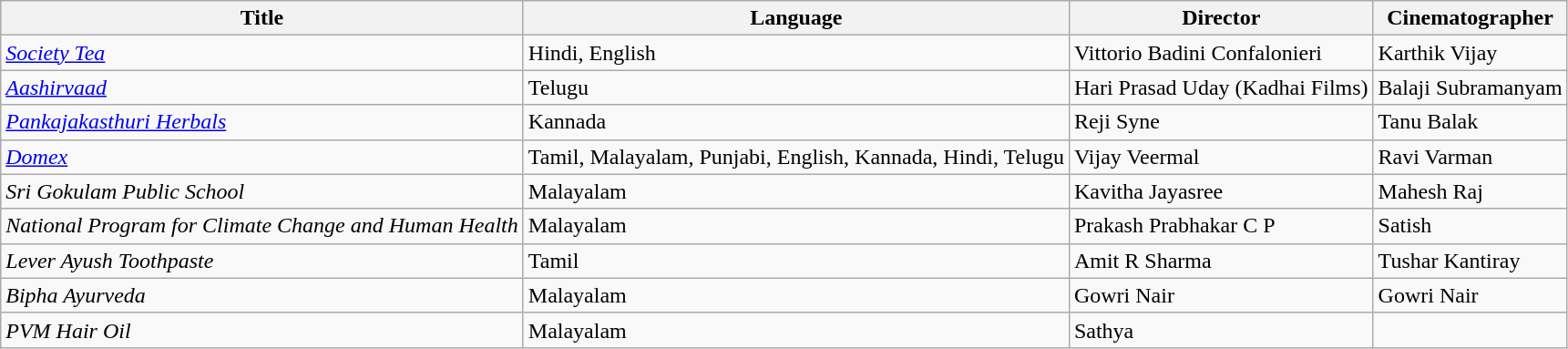<table class="wikitable sortable">
<tr>
<th>Title</th>
<th>Language</th>
<th>Director</th>
<th>Cinematographer</th>
</tr>
<tr>
<td><em><a href='#'>Society Tea</a></em></td>
<td>Hindi, English</td>
<td>Vittorio Badini Confalonieri</td>
<td>Karthik Vijay</td>
</tr>
<tr>
<td><em><a href='#'>Aashirvaad</a></em></td>
<td>Telugu</td>
<td>Hari Prasad Uday (Kadhai Films)</td>
<td>Balaji Subramanyam</td>
</tr>
<tr>
<td><em><a href='#'>Pankajakasthuri Herbals</a></em></td>
<td>Kannada</td>
<td>Reji Syne</td>
<td>Tanu Balak</td>
</tr>
<tr>
<td><em><a href='#'>Domex</a></em></td>
<td>Tamil, Malayalam, Punjabi, English, Kannada, Hindi, Telugu</td>
<td>Vijay Veermal</td>
<td>Ravi Varman</td>
</tr>
<tr>
<td><em>Sri Gokulam Public School</em></td>
<td>Malayalam</td>
<td>Kavitha Jayasree</td>
<td>Mahesh Raj</td>
</tr>
<tr>
<td><em>National Program for Climate Change and Human Health</em></td>
<td>Malayalam</td>
<td>Prakash Prabhakar C P</td>
<td>Satish</td>
</tr>
<tr>
<td><em>Lever Ayush Toothpaste</em></td>
<td>Tamil</td>
<td>Amit R Sharma</td>
<td>Tushar Kantiray</td>
</tr>
<tr>
<td><em>Bipha Ayurveda</em></td>
<td>Malayalam</td>
<td>Gowri Nair</td>
<td>Gowri Nair</td>
</tr>
<tr>
<td><em>PVM Hair Oil</em></td>
<td>Malayalam</td>
<td>Sathya</td>
<td></td>
</tr>
</table>
